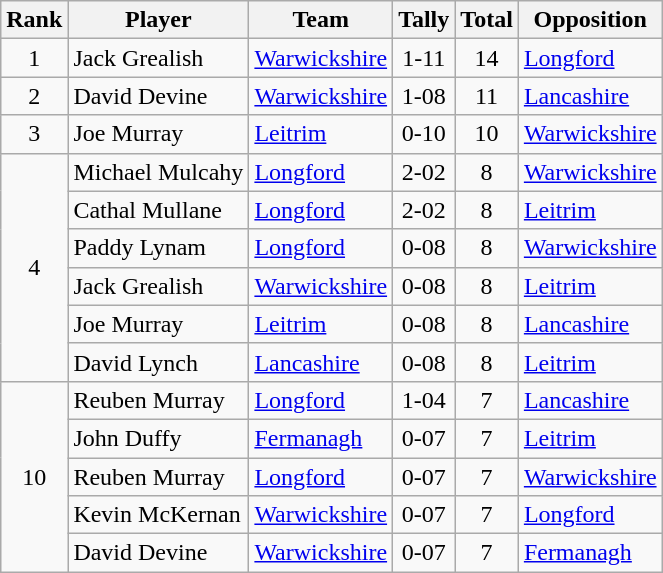<table class="wikitable">
<tr>
<th>Rank</th>
<th>Player</th>
<th>Team</th>
<th>Tally</th>
<th>Total</th>
<th>Opposition</th>
</tr>
<tr>
<td rowspan=1 align=center>1</td>
<td>Jack Grealish</td>
<td><a href='#'>Warwickshire</a></td>
<td align=center>1-11</td>
<td align=center>14</td>
<td><a href='#'>Longford</a></td>
</tr>
<tr>
<td rowspan=1 align=center>2</td>
<td>David Devine</td>
<td><a href='#'>Warwickshire</a></td>
<td align=center>1-08</td>
<td align=center>11</td>
<td><a href='#'>Lancashire</a></td>
</tr>
<tr>
<td rowspan=1 align=center>3</td>
<td>Joe Murray</td>
<td><a href='#'>Leitrim</a></td>
<td align=center>0-10</td>
<td align=center>10</td>
<td><a href='#'>Warwickshire</a></td>
</tr>
<tr>
<td rowspan=6 align=center>4</td>
<td>Michael Mulcahy</td>
<td><a href='#'>Longford</a></td>
<td align=center>2-02</td>
<td align=center>8</td>
<td><a href='#'>Warwickshire</a></td>
</tr>
<tr>
<td>Cathal Mullane</td>
<td><a href='#'>Longford</a></td>
<td align=center>2-02</td>
<td align=center>8</td>
<td><a href='#'>Leitrim</a></td>
</tr>
<tr>
<td>Paddy Lynam</td>
<td><a href='#'>Longford</a></td>
<td align=center>0-08</td>
<td align=center>8</td>
<td><a href='#'>Warwickshire</a></td>
</tr>
<tr>
<td>Jack Grealish</td>
<td><a href='#'>Warwickshire</a></td>
<td align=center>0-08</td>
<td align=center>8</td>
<td><a href='#'>Leitrim</a></td>
</tr>
<tr>
<td>Joe Murray</td>
<td><a href='#'>Leitrim</a></td>
<td align=center>0-08</td>
<td align=center>8</td>
<td><a href='#'>Lancashire</a></td>
</tr>
<tr>
<td>David Lynch</td>
<td><a href='#'>Lancashire</a></td>
<td align=center>0-08</td>
<td align=center>8</td>
<td><a href='#'>Leitrim</a></td>
</tr>
<tr>
<td rowspan=5 align=center>10</td>
<td>Reuben Murray</td>
<td><a href='#'>Longford</a></td>
<td align=center>1-04</td>
<td align=center>7</td>
<td><a href='#'>Lancashire</a></td>
</tr>
<tr>
<td>John Duffy</td>
<td><a href='#'>Fermanagh</a></td>
<td align=center>0-07</td>
<td align=center>7</td>
<td><a href='#'>Leitrim</a></td>
</tr>
<tr>
<td>Reuben Murray</td>
<td><a href='#'>Longford</a></td>
<td align=center>0-07</td>
<td align=center>7</td>
<td><a href='#'>Warwickshire</a></td>
</tr>
<tr>
<td>Kevin McKernan</td>
<td><a href='#'>Warwickshire</a></td>
<td align=center>0-07</td>
<td align=center>7</td>
<td><a href='#'>Longford</a></td>
</tr>
<tr>
<td>David Devine</td>
<td><a href='#'>Warwickshire</a></td>
<td align=center>0-07</td>
<td align=center>7</td>
<td><a href='#'>Fermanagh</a></td>
</tr>
</table>
